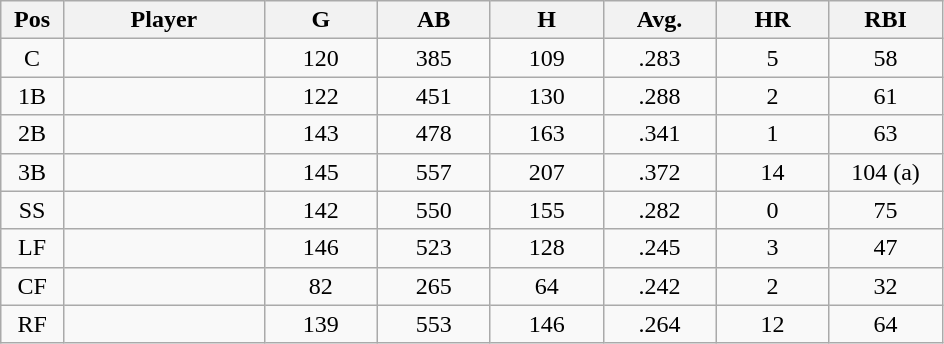<table class="wikitable sortable">
<tr>
<th bgcolor="#DDDDFF" width="5%">Pos</th>
<th bgcolor="#DDDDFF" width="16%">Player</th>
<th bgcolor="#DDDDFF" width="9%">G</th>
<th bgcolor="#DDDDFF" width="9%">AB</th>
<th bgcolor="#DDDDFF" width="9%">H</th>
<th bgcolor="#DDDDFF" width="9%">Avg.</th>
<th bgcolor="#DDDDFF" width="9%">HR</th>
<th bgcolor="#DDDDFF" width="9%">RBI</th>
</tr>
<tr align="center">
<td>C</td>
<td></td>
<td>120</td>
<td>385</td>
<td>109</td>
<td>.283</td>
<td>5</td>
<td>58</td>
</tr>
<tr align="center">
<td>1B</td>
<td></td>
<td>122</td>
<td>451</td>
<td>130</td>
<td>.288</td>
<td>2</td>
<td>61</td>
</tr>
<tr align="center">
<td>2B</td>
<td></td>
<td>143</td>
<td>478</td>
<td>163</td>
<td>.341</td>
<td>1</td>
<td>63</td>
</tr>
<tr align="center">
<td>3B</td>
<td></td>
<td>145</td>
<td>557</td>
<td>207</td>
<td>.372</td>
<td>14</td>
<td>104 (a)</td>
</tr>
<tr align="center">
<td>SS</td>
<td></td>
<td>142</td>
<td>550</td>
<td>155</td>
<td>.282</td>
<td>0</td>
<td>75</td>
</tr>
<tr align="center">
<td>LF</td>
<td></td>
<td>146</td>
<td>523</td>
<td>128</td>
<td>.245</td>
<td>3</td>
<td>47</td>
</tr>
<tr align="center">
<td>CF</td>
<td></td>
<td>82</td>
<td>265</td>
<td>64</td>
<td>.242</td>
<td>2</td>
<td>32</td>
</tr>
<tr align="center">
<td>RF</td>
<td></td>
<td>139</td>
<td>553</td>
<td>146</td>
<td>.264</td>
<td>12</td>
<td>64</td>
</tr>
</table>
